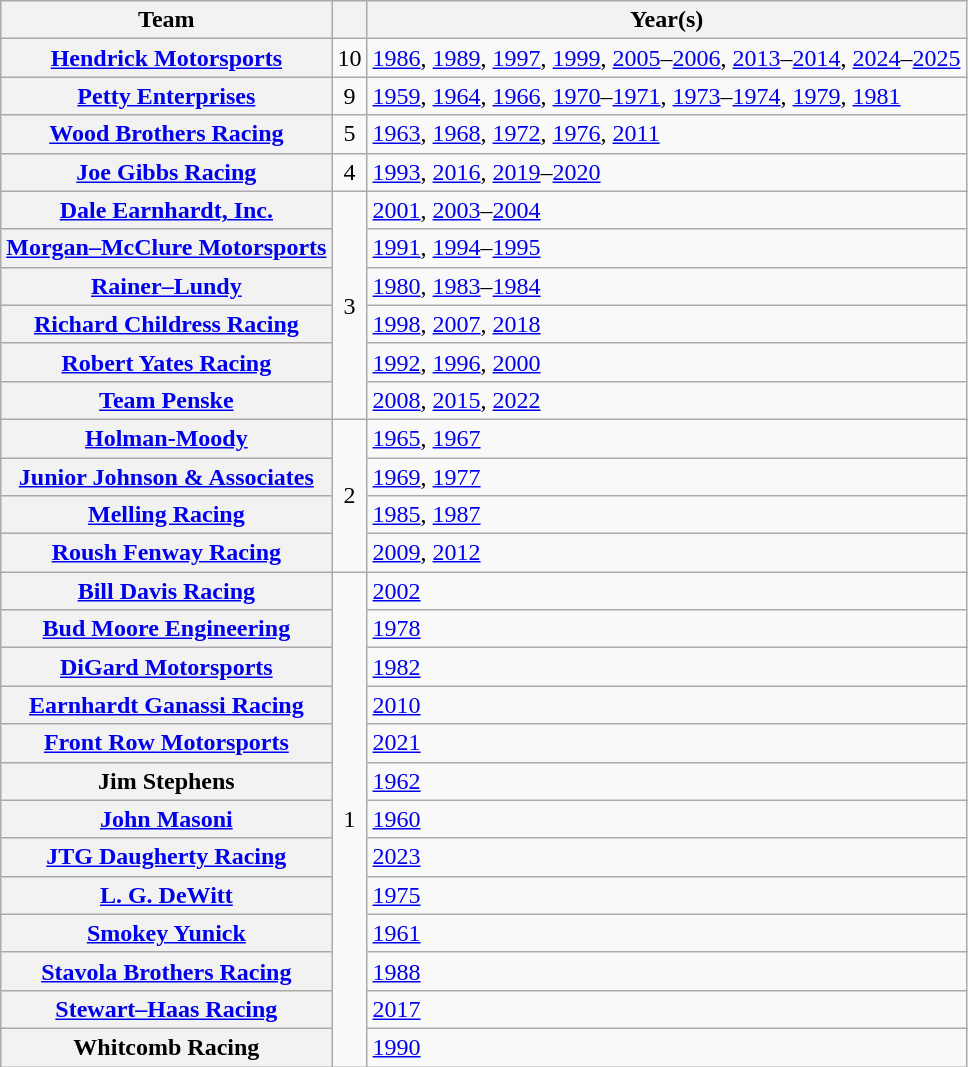<table class="wikitable sortable plainrowheaders">
<tr>
<th scope="col">Team</th>
<th scope="col"></th>
<th scope="col">Year(s)</th>
</tr>
<tr>
<th scope="row"><a href='#'>Hendrick Motorsports</a></th>
<td align="center">10</td>
<td><a href='#'>1986</a>, <a href='#'>1989</a>, <a href='#'>1997</a>, <a href='#'>1999</a>, <a href='#'>2005</a>–<a href='#'>2006</a>, <a href='#'>2013</a>–<a href='#'>2014</a>, <a href='#'>2024</a>–<a href='#'>2025</a></td>
</tr>
<tr>
<th scope="row"><a href='#'>Petty Enterprises</a></th>
<td align="center">9</td>
<td><a href='#'>1959</a>, <a href='#'>1964</a>, <a href='#'>1966</a>, <a href='#'>1970</a>–<a href='#'>1971</a>, <a href='#'>1973</a>–<a href='#'>1974</a>, <a href='#'>1979</a>, <a href='#'>1981</a></td>
</tr>
<tr>
<th scope="row"><a href='#'>Wood Brothers Racing</a></th>
<td align="center" rowspan= 1>5</td>
<td><a href='#'>1963</a>, <a href='#'>1968</a>, <a href='#'>1972</a>, <a href='#'>1976</a>, <a href='#'>2011</a></td>
</tr>
<tr>
<th scope="row"><a href='#'>Joe Gibbs Racing</a></th>
<td align="center" rowspan= 1>4</td>
<td><a href='#'>1993</a>, <a href='#'>2016</a>, <a href='#'>2019</a>–<a href='#'>2020</a></td>
</tr>
<tr>
<th scope="row"><a href='#'>Dale Earnhardt, Inc.</a></th>
<td align="center" rowspan= 6>3</td>
<td><a href='#'>2001</a>, <a href='#'>2003</a>–<a href='#'>2004</a></td>
</tr>
<tr>
<th scope="row"><a href='#'>Morgan–McClure Motorsports</a></th>
<td><a href='#'>1991</a>, <a href='#'>1994</a>–<a href='#'>1995</a></td>
</tr>
<tr>
<th scope="row"><a href='#'>Rainer–Lundy</a></th>
<td><a href='#'>1980</a>, <a href='#'>1983</a>–<a href='#'>1984</a></td>
</tr>
<tr>
<th scope="row"><a href='#'>Richard Childress Racing</a></th>
<td><a href='#'>1998</a>, <a href='#'>2007</a>, <a href='#'>2018</a></td>
</tr>
<tr>
<th scope="row"><a href='#'>Robert Yates Racing</a></th>
<td><a href='#'>1992</a>, <a href='#'>1996</a>, <a href='#'>2000</a></td>
</tr>
<tr>
<th scope="row"><a href='#'>Team Penske</a></th>
<td><a href='#'>2008</a>, <a href='#'>2015</a>, <a href='#'>2022</a></td>
</tr>
<tr>
<th scope="row"><a href='#'>Holman-Moody</a></th>
<td align="center" rowspan= 4>2</td>
<td><a href='#'>1965</a>, <a href='#'>1967</a></td>
</tr>
<tr>
<th scope="row"><a href='#'>Junior Johnson & Associates</a></th>
<td><a href='#'>1969</a>, <a href='#'>1977</a></td>
</tr>
<tr>
<th scope="row"><a href='#'>Melling Racing</a></th>
<td><a href='#'>1985</a>, <a href='#'>1987</a></td>
</tr>
<tr>
<th scope="row"><a href='#'>Roush Fenway Racing</a></th>
<td><a href='#'>2009</a>, <a href='#'>2012</a></td>
</tr>
<tr>
<th scope="row"><a href='#'>Bill Davis Racing</a></th>
<td align="center" rowspan= 13>1</td>
<td><a href='#'>2002</a></td>
</tr>
<tr>
<th scope="row"><a href='#'>Bud Moore Engineering</a></th>
<td><a href='#'>1978</a></td>
</tr>
<tr>
<th scope="row"><a href='#'>DiGard Motorsports</a></th>
<td><a href='#'>1982</a></td>
</tr>
<tr>
<th scope="row"><a href='#'>Earnhardt Ganassi Racing</a></th>
<td><a href='#'>2010</a></td>
</tr>
<tr>
<th scope="row"><a href='#'>Front Row Motorsports</a></th>
<td><a href='#'>2021</a></td>
</tr>
<tr>
<th scope="row">Jim Stephens</th>
<td><a href='#'>1962</a></td>
</tr>
<tr>
<th scope="row"><a href='#'>John Masoni</a></th>
<td><a href='#'>1960</a></td>
</tr>
<tr>
<th scope="row"><a href='#'>JTG Daugherty Racing</a></th>
<td><a href='#'>2023</a></td>
</tr>
<tr>
<th scope="row"><a href='#'>L. G. DeWitt</a></th>
<td><a href='#'>1975</a></td>
</tr>
<tr>
<th scope="row"><a href='#'>Smokey Yunick</a></th>
<td><a href='#'>1961</a></td>
</tr>
<tr>
<th scope="row"><a href='#'>Stavola Brothers Racing</a></th>
<td><a href='#'>1988</a></td>
</tr>
<tr>
<th scope="row"><a href='#'>Stewart–Haas Racing</a></th>
<td><a href='#'>2017</a></td>
</tr>
<tr>
<th scope="row">Whitcomb Racing</th>
<td><a href='#'>1990</a></td>
</tr>
</table>
